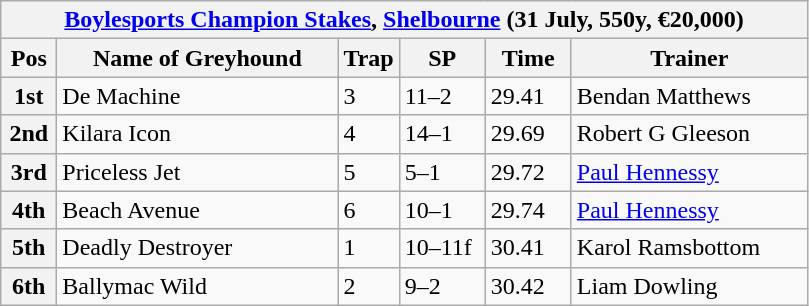<table class="wikitable">
<tr>
<th colspan="6"><a href='#'>Boylesports Champion Stakes</a>, <a href='#'>Shelbourne</a> (31 July, 550y, €20,000)</th>
</tr>
<tr>
<th width=30>Pos</th>
<th width=180>Name of Greyhound</th>
<th width=30>Trap</th>
<th width=50>SP</th>
<th width=50>Time</th>
<th width=150>Trainer</th>
</tr>
<tr>
<th>1st</th>
<td>De Machine</td>
<td>3</td>
<td>11–2</td>
<td>29.41</td>
<td>Bendan Matthews</td>
</tr>
<tr>
<th>2nd</th>
<td>Kilara Icon</td>
<td>4</td>
<td>14–1</td>
<td>29.69</td>
<td>Robert G Gleeson</td>
</tr>
<tr>
<th>3rd</th>
<td>Priceless Jet</td>
<td>5</td>
<td>5–1</td>
<td>29.72</td>
<td><a href='#'>Paul Hennessy</a></td>
</tr>
<tr>
<th>4th</th>
<td>Beach Avenue</td>
<td>6</td>
<td>10–1</td>
<td>29.74</td>
<td><a href='#'>Paul Hennessy</a></td>
</tr>
<tr>
<th>5th</th>
<td>Deadly Destroyer</td>
<td>1</td>
<td>10–11f</td>
<td>30.41</td>
<td>Karol Ramsbottom</td>
</tr>
<tr>
<th>6th</th>
<td>Ballymac Wild</td>
<td>2</td>
<td>9–2</td>
<td>30.42</td>
<td>Liam Dowling</td>
</tr>
</table>
